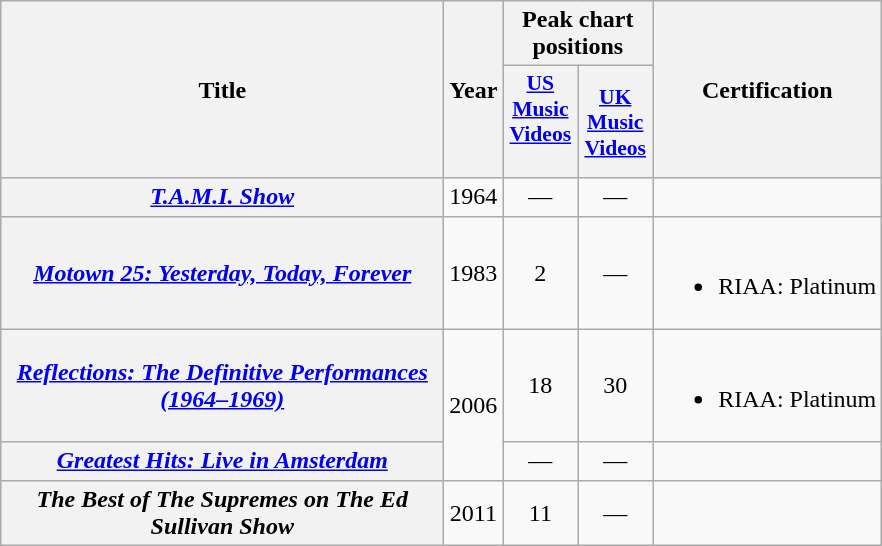<table class="wikitable plainrowheaders" style="text-align:center;">
<tr>
<th scope="col" rowspan="2" style="width:18em">Title</th>
<th rowspan="2">Year</th>
<th colspan="2">Peak chart positions</th>
<th rowspan="2">Certification</th>
</tr>
<tr>
<th style="width:3em;font-size:90%"><a href='#'>US<br>Music<br>Videos</a><br><br></th>
<th style="width:3em;font-size:90%"><a href='#'>UK<br>Music<br>Videos</a><br></th>
</tr>
<tr>
<th scope="row"><em><a href='#'>T.A.M.I. Show</a></em></th>
<td>1964</td>
<td>—</td>
<td>—</td>
<td></td>
</tr>
<tr>
<th scope="row"><em><a href='#'>Motown 25: Yesterday, Today, Forever</a></em></th>
<td>1983</td>
<td>2</td>
<td>—</td>
<td><br><ul><li>RIAA: Platinum</li></ul></td>
</tr>
<tr>
<th scope="row"><em><a href='#'>Reflections: The Definitive Performances (1964–1969)</a></em></th>
<td rowspan="2">2006</td>
<td>18</td>
<td>30</td>
<td><br><ul><li>RIAA: Platinum</li></ul></td>
</tr>
<tr>
<th scope="row"><em><a href='#'>Greatest Hits: Live in Amsterdam</a></em></th>
<td>—</td>
<td>—</td>
<td></td>
</tr>
<tr>
<th scope="row"><em> The Best of The Supremes on The Ed Sullivan Show</em></th>
<td>2011</td>
<td>11</td>
<td>—</td>
<td></td>
</tr>
</table>
